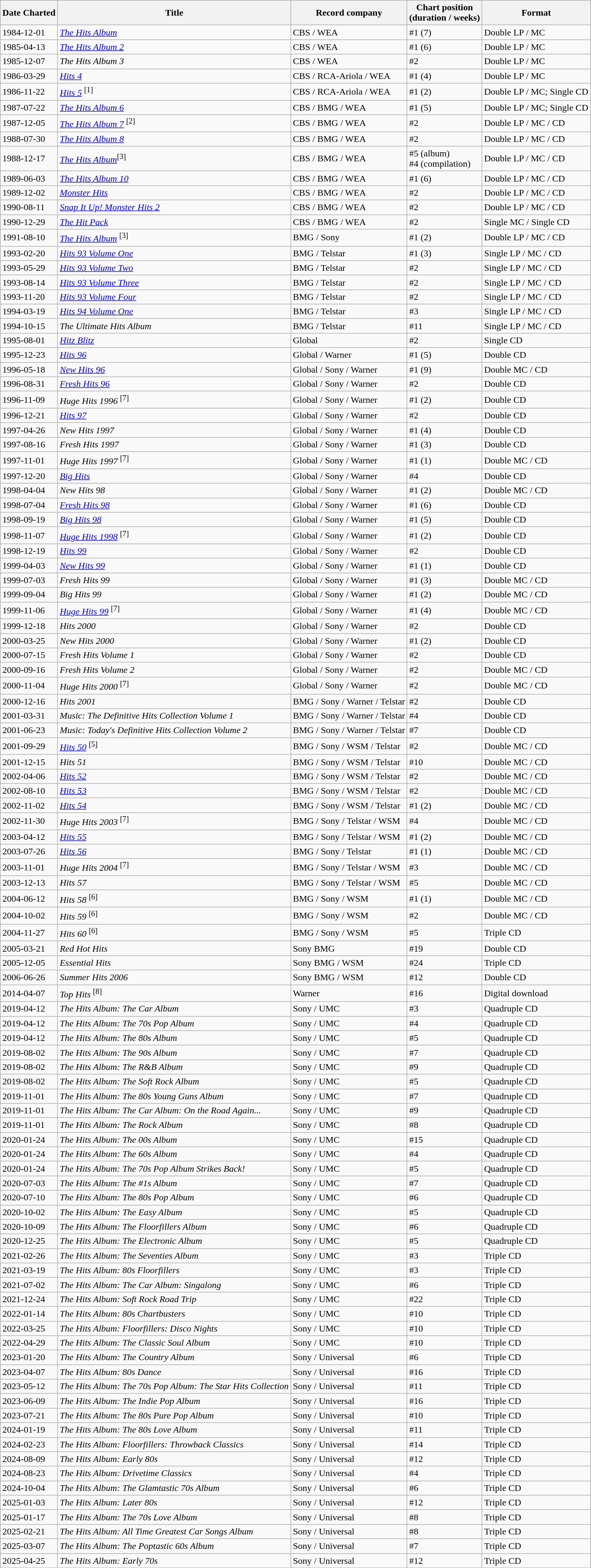<table class="sortable wikitable">
<tr>
<th>Date Charted</th>
<th>Title</th>
<th>Record company</th>
<th>Chart position<br>(duration / weeks)</th>
<th>Format</th>
</tr>
<tr>
<td>1984-12-01</td>
<td><em><a href='#'>The Hits Album</a></em></td>
<td>CBS / WEA</td>
<td>#1 (7)</td>
<td>Double LP / MC</td>
</tr>
<tr>
<td>1985-04-13</td>
<td><em><a href='#'>The Hits Album 2</a></em></td>
<td>CBS / WEA</td>
<td>#1 (6)</td>
<td>Double LP / MC</td>
</tr>
<tr>
<td>1985-12-07</td>
<td><em>The Hits Album 3</em></td>
<td>CBS / WEA</td>
<td>#2</td>
<td>Double LP / MC</td>
</tr>
<tr>
<td>1986-03-29</td>
<td><em><a href='#'>Hits 4</a></em></td>
<td>CBS / RCA-Ariola / WEA</td>
<td>#1 (4)</td>
<td>Double LP / MC</td>
</tr>
<tr>
<td>1986-11-22</td>
<td><em><a href='#'>Hits 5</a></em> <sup>[1]</sup></td>
<td>CBS / RCA-Ariola / WEA</td>
<td>#1 (2)</td>
<td>Double LP / MC; Single CD</td>
</tr>
<tr>
<td>1987-07-22</td>
<td><em><a href='#'>The Hits Album 6</a></em></td>
<td>CBS / BMG / WEA</td>
<td>#1 (5)</td>
<td>Double LP / MC; Single CD</td>
</tr>
<tr>
<td>1987-12-05</td>
<td><em><a href='#'>The Hits Album 7</a></em> <sup>[2]</sup></td>
<td>CBS / BMG / WEA</td>
<td>#2</td>
<td>Double LP / MC / CD</td>
</tr>
<tr>
<td>1988-07-30</td>
<td><em><a href='#'>The Hits Album 8</a></em></td>
<td>CBS / BMG / WEA</td>
<td>#2</td>
<td>Double LP / MC / CD</td>
</tr>
<tr>
<td>1988-12-17</td>
<td><em><a href='#'>The Hits Album</a></em><sup>[3]</sup></td>
<td>CBS / BMG / WEA</td>
<td>#5 (album)<br>#4 (compilation)</td>
<td>Double LP / MC / CD</td>
</tr>
<tr>
<td>1989-06-03</td>
<td><em><a href='#'>The Hits Album 10</a></em></td>
<td>CBS / BMG / WEA</td>
<td>#1 (6)</td>
<td>Double LP / MC / CD</td>
</tr>
<tr>
<td>1989-12-02</td>
<td><em><a href='#'>Monster Hits</a></em></td>
<td>CBS / BMG / WEA</td>
<td>#2</td>
<td>Double LP / MC / CD</td>
</tr>
<tr>
<td>1990-08-11</td>
<td><em><a href='#'>Snap It Up! Monster Hits 2</a></em></td>
<td>CBS / BMG / WEA</td>
<td>#2</td>
<td>Double LP / MC / CD</td>
</tr>
<tr>
<td>1990-12-29</td>
<td><em><a href='#'>The Hit Pack</a></em></td>
<td>CBS / BMG / WEA</td>
<td>#2</td>
<td>Single MC / Single CD</td>
</tr>
<tr>
<td>1991-08-10</td>
<td><em><a href='#'>The Hits Album</a></em> <sup>[3]</sup></td>
<td>BMG / Sony</td>
<td>#1 (2)</td>
<td>Double LP / MC / CD</td>
</tr>
<tr>
<td>1993-02-20</td>
<td><em><a href='#'>Hits 93 Volume One</a></em></td>
<td>BMG / Telstar</td>
<td>#1 (3)</td>
<td>Single LP / MC / CD</td>
</tr>
<tr>
<td>1993-05-29</td>
<td><em><a href='#'>Hits 93 Volume Two</a></em></td>
<td>BMG / Telstar</td>
<td>#2</td>
<td>Single LP / MC / CD</td>
</tr>
<tr>
<td>1993-08-14</td>
<td><em><a href='#'>Hits 93 Volume Three</a></em></td>
<td>BMG / Telstar</td>
<td>#2</td>
<td>Single LP / MC / CD</td>
</tr>
<tr>
<td>1993-11-20</td>
<td><em><a href='#'>Hits 93 Volume Four</a></em></td>
<td>BMG / Telstar</td>
<td>#2</td>
<td>Single LP / MC / CD</td>
</tr>
<tr>
<td>1994-03-19</td>
<td><em><a href='#'>Hits 94 Volume One</a></em></td>
<td>BMG / Telstar</td>
<td>#3</td>
<td>Single LP / MC / CD</td>
</tr>
<tr>
<td>1994-10-15</td>
<td><em>The Ultimate Hits Album</em></td>
<td>BMG / Telstar</td>
<td>#11</td>
<td>Single LP / MC / CD</td>
</tr>
<tr>
<td>1995-08-01</td>
<td><em><a href='#'>Hitz Blitz</a></em></td>
<td>Global</td>
<td>#2</td>
<td>Single CD</td>
</tr>
<tr>
<td>1995-12-23</td>
<td><em><a href='#'>Hits 96</a></em></td>
<td>Global / Warner</td>
<td>#1 (5)</td>
<td>Double CD</td>
</tr>
<tr>
<td>1996-05-18</td>
<td><em><a href='#'>New Hits 96</a></em></td>
<td>Global / Sony / Warner</td>
<td>#1 (9)</td>
<td>Double MC / CD</td>
</tr>
<tr>
<td>1996-08-31</td>
<td><em><a href='#'>Fresh Hits 96</a></em></td>
<td>Global / Sony / Warner</td>
<td>#2</td>
<td>Double CD</td>
</tr>
<tr>
<td>1996-11-09</td>
<td><em>Huge Hits 1996</em> <sup>[7]</sup></td>
<td>Global / Sony / Warner</td>
<td>#1 (2)</td>
<td>Double CD</td>
</tr>
<tr>
<td>1996-12-21</td>
<td><em><a href='#'>Hits 97</a></em></td>
<td>Global / Sony / Warner</td>
<td>#2</td>
<td>Double CD</td>
</tr>
<tr>
<td>1997-04-26</td>
<td><em>New Hits 1997</em></td>
<td>Global / Sony / Warner</td>
<td>#1 (4)</td>
<td>Double CD</td>
</tr>
<tr>
<td>1997-08-16</td>
<td><em>Fresh Hits 1997</em></td>
<td>Global / Sony / Warner</td>
<td>#1 (3)</td>
<td>Double CD</td>
</tr>
<tr>
<td>1997-11-01</td>
<td><em>Huge Hits 1997</em> <sup>[7]</sup></td>
<td>Global / Sony / Warner</td>
<td>#1 (1)</td>
<td>Double MC / CD</td>
</tr>
<tr>
<td>1997-12-20</td>
<td><em><a href='#'>Big Hits</a></em></td>
<td>Global / Sony / Warner</td>
<td>#4</td>
<td>Double CD</td>
</tr>
<tr>
<td>1998-04-04</td>
<td><em>New Hits 98</em></td>
<td>Global / Sony / Warner</td>
<td>#1 (2)</td>
<td>Double MC / CD</td>
</tr>
<tr>
<td>1998-07-04</td>
<td><em><a href='#'>Fresh Hits 98</a></em></td>
<td>Global / Sony / Warner</td>
<td>#1 (6)</td>
<td>Double CD</td>
</tr>
<tr>
<td>1998-09-19</td>
<td><em><a href='#'>Big Hits 98</a></em></td>
<td>Global / Sony / Warner</td>
<td>#1 (5)</td>
<td>Double CD</td>
</tr>
<tr>
<td>1998-11-07</td>
<td><em><a href='#'>Huge Hits 1998</a></em> <sup>[7]</sup></td>
<td>Global / Sony / Warner</td>
<td>#1 (2)</td>
<td>Double CD</td>
</tr>
<tr>
<td>1998-12-19</td>
<td><em><a href='#'>Hits 99</a></em></td>
<td>Global / Sony / Warner</td>
<td>#2</td>
<td>Double CD</td>
</tr>
<tr>
<td>1999-04-03</td>
<td><em><a href='#'>New Hits 99</a></em></td>
<td>Global / Sony / Warner</td>
<td>#1 (1)</td>
<td>Double CD</td>
</tr>
<tr>
<td>1999-07-03</td>
<td><em>Fresh Hits 99</em></td>
<td>Global / Sony / Warner</td>
<td>#1 (3)</td>
<td>Double MC / CD</td>
</tr>
<tr>
<td>1999-09-04</td>
<td><em>Big Hits 99</em></td>
<td>Global / Sony / Warner</td>
<td>#1 (2)</td>
<td>Double MC / CD</td>
</tr>
<tr>
<td>1999-11-06</td>
<td><em><a href='#'>Huge Hits 99</a></em> <sup>[7]</sup></td>
<td>Global / Sony / Warner</td>
<td>#1 (4)</td>
<td>Double MC / CD</td>
</tr>
<tr>
<td>1999-12-18</td>
<td><em>Hits 2000</em></td>
<td>Global / Sony / Warner</td>
<td>#2</td>
<td>Double CD</td>
</tr>
<tr>
<td>2000-03-25</td>
<td><em>New Hits 2000</em></td>
<td>Global / Sony / Warner</td>
<td>#1 (2)</td>
<td>Double CD</td>
</tr>
<tr>
<td>2000-07-15</td>
<td><em>Fresh Hits Volume 1</em></td>
<td>Global / Sony / Warner</td>
<td>#2</td>
<td>Double CD</td>
</tr>
<tr>
<td>2000-09-16</td>
<td><em>Fresh Hits Volume 2</em></td>
<td>Global / Sony / Warner</td>
<td>#2</td>
<td>Double MC / CD</td>
</tr>
<tr>
<td>2000-11-04</td>
<td><em>Huge Hits 2000</em> <sup>[7]</sup></td>
<td>Global / Sony / Warner</td>
<td>#2</td>
<td>Double MC / CD</td>
</tr>
<tr>
<td>2000-12-16</td>
<td><em>Hits 2001</em></td>
<td>BMG / Sony / Warner / Telstar</td>
<td>#2</td>
<td>Double CD</td>
</tr>
<tr>
<td>2001-03-31</td>
<td><em>Music: The Definitive Hits Collection Volume 1</em></td>
<td>BMG / Sony / Warner / Telstar</td>
<td>#4</td>
<td>Double CD</td>
</tr>
<tr>
<td>2001-06-23</td>
<td><em>Music: Today's Definitive Hits Collection Volume 2</em></td>
<td>BMG / Sony / Warner / Telstar</td>
<td>#7</td>
<td>Double CD</td>
</tr>
<tr>
<td>2001-09-29</td>
<td><em><a href='#'>Hits 50</a></em> <sup>[5]</sup></td>
<td>BMG / Sony / WSM / Telstar</td>
<td>#2</td>
<td>Double MC / CD</td>
</tr>
<tr>
<td>2001-12-15</td>
<td><em>Hits 51</em></td>
<td>BMG / Sony / WSM / Telstar</td>
<td>#10</td>
<td>Double MC / CD</td>
</tr>
<tr>
<td>2002-04-06</td>
<td><em><a href='#'>Hits 52</a></em></td>
<td>BMG / Sony / WSM / Telstar</td>
<td>#2</td>
<td>Double MC / CD</td>
</tr>
<tr>
<td>2002-08-10</td>
<td><em><a href='#'>Hits 53</a></em></td>
<td>BMG / Sony / WSM / Telstar</td>
<td>#2</td>
<td>Double MC / CD</td>
</tr>
<tr>
<td>2002-11-02</td>
<td><em><a href='#'>Hits 54</a></em></td>
<td>BMG / Sony / WSM / Telstar</td>
<td>#1 (2)</td>
<td>Double MC / CD</td>
</tr>
<tr>
<td>2002-11-30</td>
<td><em>Huge Hits 2003</em> <sup>[7]</sup></td>
<td>BMG / Sony / Telstar / WSM</td>
<td>#4</td>
<td>Double MC / CD</td>
</tr>
<tr>
<td>2003-04-12</td>
<td><em><a href='#'>Hits 55</a></em></td>
<td>BMG / Sony / Telstar / WSM</td>
<td>#1 (2)</td>
<td>Double MC / CD</td>
</tr>
<tr>
<td>2003-07-26</td>
<td><em><a href='#'>Hits 56</a></em></td>
<td>BMG / Sony / Telstar</td>
<td>#1 (1)</td>
<td>Double MC / CD</td>
</tr>
<tr>
<td>2003-11-01</td>
<td><em>Huge Hits 2004</em> <sup>[7]</sup></td>
<td>BMG / Sony / Telstar / WSM</td>
<td>#3</td>
<td>Double MC / CD</td>
</tr>
<tr>
<td>2003-12-13</td>
<td><em>Hits 57</em></td>
<td>BMG / Sony / Telstar / WSM</td>
<td>#5</td>
<td>Double MC / CD</td>
</tr>
<tr>
<td>2004-06-12</td>
<td><em>Hits 58</em> <sup>[6]</sup></td>
<td>BMG / Sony / WSM</td>
<td>#1 (1)</td>
<td>Double MC / CD</td>
</tr>
<tr>
<td>2004-10-02</td>
<td><em>Hits 59</em> <sup>[6]</sup></td>
<td>BMG / Sony / WSM</td>
<td>#2</td>
<td>Double MC / CD</td>
</tr>
<tr>
<td>2004-11-27</td>
<td><em>Hits 60</em> <sup>[6]</sup></td>
<td>BMG / Sony / WSM</td>
<td>#5</td>
<td>Triple CD</td>
</tr>
<tr>
<td>2005-03-21</td>
<td><em>Red Hot Hits</em></td>
<td>Sony BMG</td>
<td>#19</td>
<td>Double CD</td>
</tr>
<tr>
<td>2005-12-05</td>
<td><em>Essential Hits</em></td>
<td>Sony BMG / WSM</td>
<td>#24</td>
<td>Triple CD</td>
</tr>
<tr>
<td>2006-06-26</td>
<td><em>Summer Hits 2006</em></td>
<td>Sony BMG / WSM</td>
<td>#12</td>
<td>Double CD</td>
</tr>
<tr>
<td>2014-04-07</td>
<td><em>Top Hits</em> <sup>[8]</sup></td>
<td>Warner</td>
<td>#16</td>
<td>Digital download</td>
</tr>
<tr>
<td>2019-04-12</td>
<td><em>The Hits Album: The Car Album</em></td>
<td>Sony / UMC</td>
<td>#3</td>
<td>Quadruple CD</td>
</tr>
<tr>
<td>2019-04-12</td>
<td><em>The Hits Album: The 70s Pop Album</em></td>
<td>Sony / UMC</td>
<td>#4</td>
<td>Quadruple CD</td>
</tr>
<tr>
<td>2019-04-12</td>
<td><em>The Hits Album: The 80s Album</em></td>
<td>Sony / UMC</td>
<td>#5</td>
<td>Quadruple CD</td>
</tr>
<tr>
<td>2019-08-02</td>
<td><em>The Hits Album: The 90s Album</em></td>
<td>Sony / UMC</td>
<td>#7</td>
<td>Quadruple CD</td>
</tr>
<tr>
<td>2019-08-02</td>
<td><em>The Hits Album: The R&B Album</em></td>
<td>Sony / UMC</td>
<td>#9</td>
<td>Quadruple CD</td>
</tr>
<tr>
<td>2019-08-02</td>
<td><em>The Hits Album: The Soft Rock Album</em></td>
<td>Sony / UMC</td>
<td>#5</td>
<td>Quadruple CD</td>
</tr>
<tr>
<td>2019-11-01</td>
<td><em>The Hits Album: The 80s Young Guns Album</em></td>
<td>Sony / UMC</td>
<td>#7</td>
<td>Quadruple CD</td>
</tr>
<tr>
<td>2019-11-01</td>
<td><em>The Hits Album: The Car Album: On the Road Again...</em></td>
<td>Sony / UMC</td>
<td>#9</td>
<td>Quadruple CD</td>
</tr>
<tr>
<td>2019-11-01</td>
<td><em>The Hits Album: The Rock Album</em></td>
<td>Sony / UMC</td>
<td>#8</td>
<td>Quadruple CD</td>
</tr>
<tr>
<td>2020-01-24</td>
<td><em>The Hits Album: The 00s Album</em></td>
<td>Sony / UMC</td>
<td>#15</td>
<td>Quadruple CD</td>
</tr>
<tr>
<td>2020-01-24</td>
<td><em>The Hits Album: The 60s Album</em></td>
<td>Sony / UMC</td>
<td>#4</td>
<td>Quadruple CD</td>
</tr>
<tr>
<td>2020-01-24</td>
<td><em>The Hits Album: The 70s Pop Album Strikes Back!</em></td>
<td>Sony / UMC</td>
<td>#5</td>
<td>Quadruple CD</td>
</tr>
<tr>
<td>2020-07-03</td>
<td><em>The Hits Album: The #1s Album</em></td>
<td>Sony / UMC</td>
<td>#7</td>
<td>Quadruple CD</td>
</tr>
<tr>
<td>2020-07-10</td>
<td><em>The Hits Album: The 80s Pop Album</em></td>
<td>Sony / UMC</td>
<td>#6</td>
<td>Quadruple CD</td>
</tr>
<tr>
<td>2020-10-02</td>
<td><em>The Hits Album: The Easy Album</em></td>
<td>Sony / UMC</td>
<td>#5</td>
<td>Quadruple CD</td>
</tr>
<tr>
<td>2020-10-09</td>
<td><em>The Hits Album: The Floorfillers Album</em></td>
<td>Sony / UMC</td>
<td>#6</td>
<td>Quadruple CD</td>
</tr>
<tr>
<td>2020-12-25</td>
<td><em>The Hits Album: The Electronic Album</em></td>
<td>Sony / UMC</td>
<td>#5</td>
<td>Quadruple CD</td>
</tr>
<tr>
<td>2021-02-26</td>
<td><em>The Hits Album: The Seventies Album</em></td>
<td>Sony / UMC</td>
<td>#3</td>
<td>Triple CD</td>
</tr>
<tr>
<td>2021-03-19</td>
<td><em>The Hits Album: 80s Floorfillers</em></td>
<td>Sony / UMC</td>
<td>#3</td>
<td>Triple CD</td>
</tr>
<tr>
<td>2021-07-02</td>
<td><em>The Hits Album: The Car Album: Singalong</em></td>
<td>Sony / UMC</td>
<td>#6</td>
<td>Triple CD</td>
</tr>
<tr>
<td>2021-12-24</td>
<td><em>The Hits Album: Soft Rock Road Trip</em></td>
<td>Sony / UMC</td>
<td>#22</td>
<td>Triple CD</td>
</tr>
<tr>
<td>2022-01-14</td>
<td><em>The Hits Album: 80s Chartbusters</em></td>
<td>Sony / UMC</td>
<td>#10</td>
<td>Triple CD</td>
</tr>
<tr>
<td>2022-03-25</td>
<td><em>The Hits Album: Floorfillers: Disco Nights</em></td>
<td>Sony / UMC</td>
<td>#10</td>
<td>Triple CD</td>
</tr>
<tr>
<td>2022-04-29</td>
<td><em>The Hits Album: The Classic Soul Album</em></td>
<td>Sony / UMC</td>
<td>#10</td>
<td>Triple CD</td>
</tr>
<tr>
<td>2023-01-20</td>
<td><em>The Hits Album: The Country Album</em></td>
<td>Sony / Universal</td>
<td>#6</td>
<td>Triple CD</td>
</tr>
<tr>
<td>2023-04-07</td>
<td><em>The Hits Album: 80s Dance</em></td>
<td>Sony / Universal</td>
<td>#16</td>
<td>Triple CD</td>
</tr>
<tr>
<td>2023-05-12</td>
<td><em>The Hits Album: The 70s Pop Album: The Star Hits Collection</em></td>
<td>Sony / Universal</td>
<td>#11</td>
<td>Triple CD</td>
</tr>
<tr>
<td>2023-06-09</td>
<td><em>The Hits Album: The Indie Pop Album</em></td>
<td>Sony / Universal</td>
<td>#16</td>
<td>Triple CD</td>
</tr>
<tr>
<td>2023-07-21</td>
<td><em>The Hits Album: The 80s Pure Pop Album</em></td>
<td>Sony / Universal</td>
<td>#10</td>
<td>Triple CD</td>
</tr>
<tr>
<td>2024-01-19</td>
<td><em>The Hits Album: The 80s Love Album</em></td>
<td>Sony / Universal</td>
<td>#11</td>
<td>Triple CD</td>
</tr>
<tr>
<td>2024-02-23</td>
<td><em>The Hits Album: Floorfillers: Throwback Classics</em></td>
<td>Sony / Universal</td>
<td>#14</td>
<td>Triple CD</td>
</tr>
<tr>
<td>2024-08-09</td>
<td><em>The Hits Album: Early 80s</em></td>
<td>Sony / Universal</td>
<td>#12</td>
<td>Triple CD</td>
</tr>
<tr>
<td>2024-08-23</td>
<td><em>The Hits Album: Drivetime Classics</em></td>
<td>Sony / Universal</td>
<td>#4</td>
<td>Triple CD</td>
</tr>
<tr>
<td>2024-10-04</td>
<td><em>The Hits Album: The Glamtastic 70s Album</em></td>
<td>Sony / Universal</td>
<td>#6</td>
<td>Triple CD</td>
</tr>
<tr>
<td>2025-01-03</td>
<td><em>The Hits Album: Later 80s</em></td>
<td>Sony / Universal</td>
<td>#12</td>
<td>Triple CD</td>
</tr>
<tr>
<td>2025-01-17</td>
<td><em>The Hits Album: The 70s Love Album</em></td>
<td>Sony / Universal</td>
<td>#8</td>
<td>Triple CD</td>
</tr>
<tr>
<td>2025-02-21</td>
<td><em>The Hits Album: All Time Greatest Car Songs Album</em></td>
<td>Sony / Universal</td>
<td>#8</td>
<td>Triple CD</td>
</tr>
<tr>
<td>2025-03-07</td>
<td><em>The Hits Album: The Poptastic 60s Album</em></td>
<td>Sony / Universal</td>
<td>#7</td>
<td>Triple CD</td>
</tr>
<tr>
<td>2025-04-25</td>
<td><em>The Hits Album: Early 70s</em></td>
<td>Sony / Universal</td>
<td>#12</td>
<td>Triple CD</td>
</tr>
</table>
